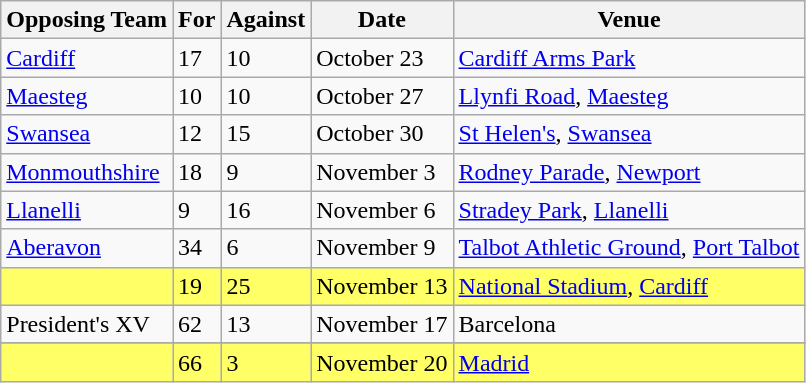<table class="wikitable">
<tr>
<th>Opposing Team</th>
<th>For</th>
<th>Against</th>
<th>Date</th>
<th>Venue</th>
</tr>
<tr>
<td><a href='#'>Cardiff</a></td>
<td>17</td>
<td>10</td>
<td>October 23</td>
<td><a href='#'>Cardiff Arms Park</a></td>
</tr>
<tr>
<td><a href='#'>Maesteg</a></td>
<td>10</td>
<td>10</td>
<td>October 27</td>
<td><a href='#'>Llynfi Road</a>, <a href='#'>Maesteg</a></td>
</tr>
<tr>
<td><a href='#'>Swansea</a></td>
<td>12</td>
<td>15</td>
<td>October 30</td>
<td><a href='#'>St Helen's</a>, <a href='#'>Swansea</a></td>
</tr>
<tr>
<td><a href='#'>Monmouthshire</a></td>
<td>18</td>
<td>9</td>
<td>November 3</td>
<td><a href='#'>Rodney Parade</a>, <a href='#'>Newport</a></td>
</tr>
<tr>
<td><a href='#'>Llanelli</a></td>
<td>9</td>
<td>16</td>
<td>November 6</td>
<td><a href='#'>Stradey Park</a>, <a href='#'>Llanelli</a></td>
</tr>
<tr>
<td><a href='#'>Aberavon</a></td>
<td>34</td>
<td>6</td>
<td>November 9</td>
<td><a href='#'>Talbot Athletic Ground</a>, <a href='#'>Port Talbot</a></td>
</tr>
<tr bgcolor=#ffff66>
<td></td>
<td>19</td>
<td>25</td>
<td>November 13</td>
<td><a href='#'>National Stadium</a>, <a href='#'>Cardiff</a></td>
</tr>
<tr>
<td>President's XV</td>
<td>62</td>
<td>13</td>
<td>November 17</td>
<td>Barcelona</td>
</tr>
<tr>
</tr>
<tr bgcolor=#ffff66>
<td></td>
<td>66</td>
<td>3</td>
<td>November 20</td>
<td><a href='#'>Madrid</a></td>
</tr>
</table>
